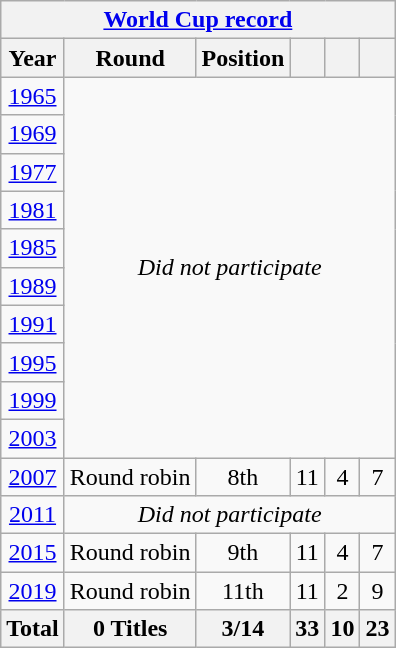<table class="wikitable" style="text-align: center;">
<tr>
<th colspan="6"><a href='#'>World Cup record</a></th>
</tr>
<tr>
<th>Year</th>
<th>Round</th>
<th>Position</th>
<th></th>
<th></th>
<th></th>
</tr>
<tr>
<td> <a href='#'>1965</a></td>
<td colspan="5" rowspan="10"><em>Did not participate</em></td>
</tr>
<tr>
<td> <a href='#'>1969</a></td>
</tr>
<tr>
<td> <a href='#'>1977</a></td>
</tr>
<tr>
<td> <a href='#'>1981</a></td>
</tr>
<tr>
<td> <a href='#'>1985</a></td>
</tr>
<tr>
<td> <a href='#'>1989</a></td>
</tr>
<tr>
<td> <a href='#'>1991</a></td>
</tr>
<tr>
<td> <a href='#'>1995</a></td>
</tr>
<tr>
<td> <a href='#'>1999</a></td>
</tr>
<tr>
<td> <a href='#'>2003</a></td>
</tr>
<tr>
<td> <a href='#'>2007</a></td>
<td>Round robin</td>
<td>8th</td>
<td>11</td>
<td>4</td>
<td>7</td>
</tr>
<tr>
<td> <a href='#'>2011</a></td>
<td colspan="5"><em>Did not participate</em></td>
</tr>
<tr>
<td> <a href='#'>2015</a></td>
<td>Round robin</td>
<td>9th</td>
<td>11</td>
<td>4</td>
<td>7</td>
</tr>
<tr>
<td> <a href='#'>2019</a></td>
<td>Round robin</td>
<td>11th</td>
<td>11</td>
<td>2</td>
<td>9</td>
</tr>
<tr>
<th>Total</th>
<th>0 Titles</th>
<th>3/14</th>
<th>33</th>
<th>10</th>
<th>23</th>
</tr>
</table>
